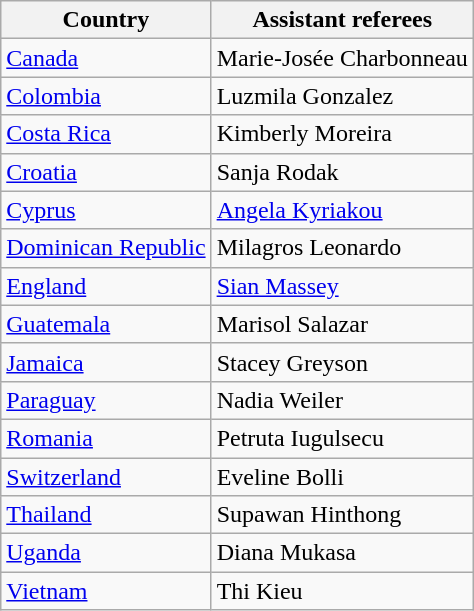<table class="wikitable">
<tr>
<th>Country</th>
<th>Assistant referees</th>
</tr>
<tr>
<td> <a href='#'>Canada</a></td>
<td>Marie-Josée Charbonneau</td>
</tr>
<tr>
<td> <a href='#'>Colombia</a></td>
<td>Luzmila Gonzalez</td>
</tr>
<tr>
<td> <a href='#'>Costa Rica</a></td>
<td>Kimberly Moreira</td>
</tr>
<tr>
<td> <a href='#'>Croatia</a></td>
<td>Sanja Rodak</td>
</tr>
<tr>
<td> <a href='#'>Cyprus</a></td>
<td><a href='#'>Angela Kyriakou</a></td>
</tr>
<tr>
<td> <a href='#'>Dominican Republic</a></td>
<td>Milagros Leonardo</td>
</tr>
<tr>
<td> <a href='#'>England</a></td>
<td><a href='#'>Sian Massey</a></td>
</tr>
<tr>
<td> <a href='#'>Guatemala</a></td>
<td>Marisol Salazar</td>
</tr>
<tr>
<td> <a href='#'>Jamaica</a></td>
<td>Stacey Greyson</td>
</tr>
<tr>
<td> <a href='#'>Paraguay</a></td>
<td>Nadia Weiler</td>
</tr>
<tr>
<td> <a href='#'>Romania</a></td>
<td>Petruta Iugulsecu</td>
</tr>
<tr>
<td> <a href='#'>Switzerland</a></td>
<td>Eveline Bolli</td>
</tr>
<tr>
<td> <a href='#'>Thailand</a></td>
<td>Supawan Hinthong</td>
</tr>
<tr>
<td> <a href='#'>Uganda</a></td>
<td>Diana Mukasa</td>
</tr>
<tr>
<td> <a href='#'>Vietnam</a></td>
<td>Thi Kieu</td>
</tr>
</table>
